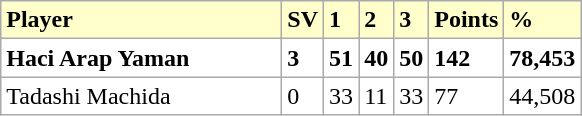<table class="wikitable">
<tr bgcolor="#ffffcc">
<td width=180><strong>Player</strong></td>
<td><strong>SV</strong></td>
<td><strong>1</strong></td>
<td><strong>2</strong></td>
<td><strong>3</strong></td>
<td><strong>Points</strong></td>
<td><strong>%</strong></td>
</tr>
<tr bgcolor="FFFFFF">
<td> <strong>Haci Arap Yaman</strong></td>
<td><strong>3</strong></td>
<td><strong>51</strong></td>
<td><strong>40</strong></td>
<td><strong>50</strong></td>
<td><strong>142</strong></td>
<td><strong>78,453</strong></td>
</tr>
<tr bgcolor="FFFFFF">
<td> Tadashi Machida</td>
<td>0</td>
<td>33</td>
<td>11</td>
<td>33</td>
<td>77</td>
<td>44,508</td>
</tr>
</table>
